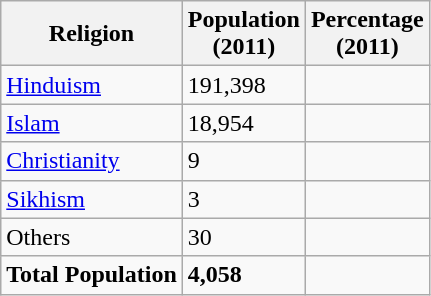<table class="wikitable sortable">
<tr>
<th>Religion</th>
<th>Population<br>(2011)</th>
<th>Percentage<br>(2011)</th>
</tr>
<tr>
<td><a href='#'>Hinduism</a> </td>
<td>191,398</td>
<td></td>
</tr>
<tr>
<td><a href='#'>Islam</a> </td>
<td>18,954</td>
<td></td>
</tr>
<tr>
<td><a href='#'>Christianity</a> </td>
<td>9</td>
<td></td>
</tr>
<tr>
<td><a href='#'>Sikhism</a> </td>
<td>3</td>
<td></td>
</tr>
<tr>
<td>Others </td>
<td>30</td>
<td></td>
</tr>
<tr>
<td><strong>Total Population</strong></td>
<td><strong>4,058</strong></td>
<td><strong></strong></td>
</tr>
</table>
